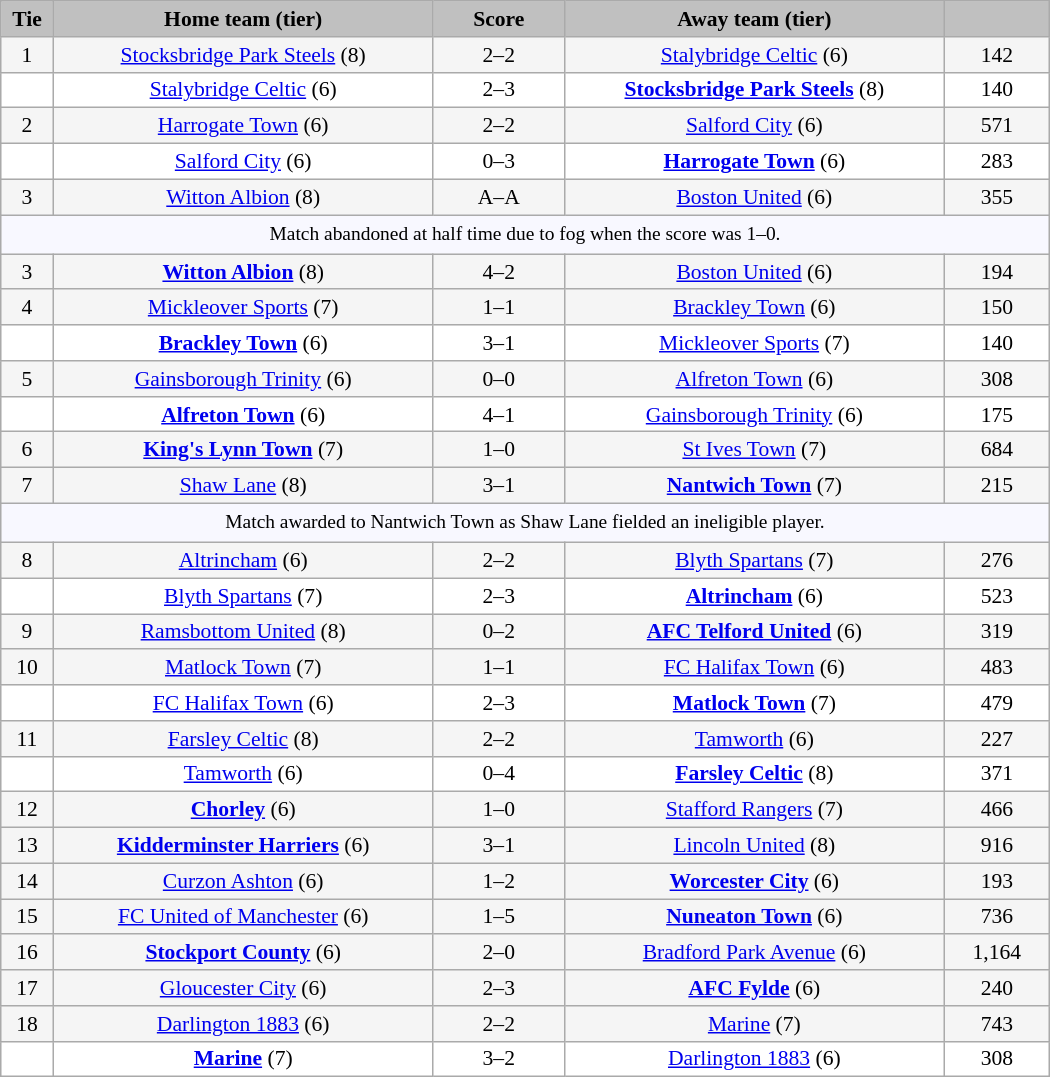<table class="wikitable" style="width: 700px; background:WhiteSmoke; text-align:center; font-size:90%">
<tr>
<td scope="col" style="width:  5.00%; background:silver;"><strong>Tie</strong></td>
<td scope="col" style="width: 36.25%; background:silver;"><strong>Home team (tier)</strong></td>
<td scope="col" style="width: 12.50%; background:silver;"><strong>Score</strong></td>
<td scope="col" style="width: 36.25%; background:silver;"><strong>Away team (tier)</strong></td>
<td scope="col" style="width: 10.00%; background:silver;"><strong></strong></td>
</tr>
<tr>
<td>1</td>
<td><a href='#'>Stocksbridge Park Steels</a> (8)</td>
<td>2–2</td>
<td><a href='#'>Stalybridge Celtic</a> (6)</td>
<td>142</td>
</tr>
<tr style="background:white;">
<td><em></em></td>
<td><a href='#'>Stalybridge Celtic</a> (6)</td>
<td>2–3</td>
<td><strong><a href='#'>Stocksbridge Park Steels</a></strong> (8)</td>
<td>140</td>
</tr>
<tr>
<td>2</td>
<td><a href='#'>Harrogate Town</a> (6)</td>
<td>2–2</td>
<td><a href='#'>Salford City</a> (6)</td>
<td>571</td>
</tr>
<tr style="background:white;">
<td><em></em></td>
<td><a href='#'>Salford City</a> (6)</td>
<td>0–3</td>
<td><strong><a href='#'>Harrogate Town</a></strong> (6)</td>
<td>283</td>
</tr>
<tr>
<td>3</td>
<td><a href='#'>Witton Albion</a> (8)</td>
<td>A–A</td>
<td><a href='#'>Boston United</a> (6)</td>
<td>355</td>
</tr>
<tr>
<td colspan="5" style="background:GhostWhite; height:20px; text-align:center; font-size:90%">Match abandoned at half time due to fog when the score was 1–0.</td>
</tr>
<tr>
<td>3</td>
<td><strong><a href='#'>Witton Albion</a></strong> (8)</td>
<td>4–2</td>
<td><a href='#'>Boston United</a> (6)</td>
<td>194</td>
</tr>
<tr>
<td>4</td>
<td><a href='#'>Mickleover Sports</a> (7)</td>
<td>1–1</td>
<td><a href='#'>Brackley Town</a> (6)</td>
<td>150</td>
</tr>
<tr style="background:white;">
<td><em></em></td>
<td><strong><a href='#'>Brackley Town</a></strong> (6)</td>
<td>3–1</td>
<td><a href='#'>Mickleover Sports</a> (7)</td>
<td>140</td>
</tr>
<tr>
<td>5</td>
<td><a href='#'>Gainsborough Trinity</a> (6)</td>
<td>0–0</td>
<td><a href='#'>Alfreton Town</a> (6)</td>
<td>308</td>
</tr>
<tr style="background:white;">
<td><em></em></td>
<td><strong><a href='#'>Alfreton Town</a></strong> (6)</td>
<td>4–1 </td>
<td><a href='#'>Gainsborough Trinity</a> (6)</td>
<td>175</td>
</tr>
<tr>
<td>6</td>
<td><strong><a href='#'>King's Lynn Town</a></strong> (7)</td>
<td>1–0</td>
<td><a href='#'>St Ives Town</a> (7)</td>
<td>684</td>
</tr>
<tr>
<td>7</td>
<td><a href='#'>Shaw Lane</a> (8)</td>
<td>3–1</td>
<td><strong><a href='#'>Nantwich Town</a></strong> (7)</td>
<td>215</td>
</tr>
<tr>
<td colspan="5" style="background:GhostWhite; height:20px; text-align:center; font-size:90%">Match awarded to Nantwich Town as Shaw Lane fielded an ineligible player.</td>
</tr>
<tr>
<td>8</td>
<td><a href='#'>Altrincham</a> (6)</td>
<td>2–2</td>
<td><a href='#'>Blyth Spartans</a> (7)</td>
<td>276</td>
</tr>
<tr style="background:white;">
<td><em></em></td>
<td><a href='#'>Blyth Spartans</a> (7)</td>
<td>2–3</td>
<td><strong><a href='#'>Altrincham</a></strong> (6)</td>
<td>523</td>
</tr>
<tr>
<td>9</td>
<td><a href='#'>Ramsbottom United</a> (8)</td>
<td>0–2</td>
<td><strong><a href='#'>AFC Telford United</a></strong> (6)</td>
<td>319</td>
</tr>
<tr>
<td>10</td>
<td><a href='#'>Matlock Town</a> (7)</td>
<td>1–1</td>
<td><a href='#'>FC Halifax Town</a> (6)</td>
<td>483</td>
</tr>
<tr style="background:white;">
<td><em></em></td>
<td><a href='#'>FC Halifax Town</a> (6)</td>
<td>2–3</td>
<td><strong><a href='#'>Matlock Town</a></strong> (7)</td>
<td>479</td>
</tr>
<tr>
<td>11</td>
<td><a href='#'>Farsley Celtic</a> (8)</td>
<td>2–2</td>
<td><a href='#'>Tamworth</a> (6)</td>
<td>227</td>
</tr>
<tr style="background:white;">
<td><em></em></td>
<td><a href='#'>Tamworth</a> (6)</td>
<td>0–4</td>
<td><strong><a href='#'>Farsley Celtic</a></strong> (8)</td>
<td>371</td>
</tr>
<tr>
<td>12</td>
<td><strong><a href='#'>Chorley</a></strong> (6)</td>
<td>1–0</td>
<td><a href='#'>Stafford Rangers</a> (7)</td>
<td>466</td>
</tr>
<tr>
<td>13</td>
<td><strong><a href='#'>Kidderminster Harriers</a></strong> (6)</td>
<td>3–1</td>
<td><a href='#'>Lincoln United</a> (8)</td>
<td>916</td>
</tr>
<tr>
<td>14</td>
<td><a href='#'>Curzon Ashton</a> (6)</td>
<td>1–2</td>
<td><strong><a href='#'>Worcester City</a></strong> (6)</td>
<td>193</td>
</tr>
<tr>
<td>15</td>
<td><a href='#'>FC United of Manchester</a> (6)</td>
<td>1–5</td>
<td><strong><a href='#'>Nuneaton Town</a></strong> (6)</td>
<td>736</td>
</tr>
<tr>
<td>16</td>
<td><strong><a href='#'>Stockport County</a></strong> (6)</td>
<td>2–0</td>
<td><a href='#'>Bradford Park Avenue</a> (6)</td>
<td>1,164</td>
</tr>
<tr>
<td>17</td>
<td><a href='#'>Gloucester City</a> (6)</td>
<td>2–3</td>
<td><strong><a href='#'>AFC Fylde</a></strong> (6)</td>
<td>240</td>
</tr>
<tr>
<td>18</td>
<td><a href='#'>Darlington 1883</a> (6)</td>
<td>2–2</td>
<td><a href='#'>Marine</a> (7)</td>
<td>743</td>
</tr>
<tr style="background:white;">
<td><em></em></td>
<td><strong><a href='#'>Marine</a></strong> (7)</td>
<td>3–2</td>
<td><a href='#'>Darlington 1883</a> (6)</td>
<td>308</td>
</tr>
</table>
